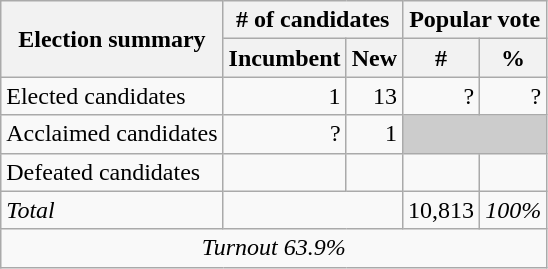<table class="wikitable">
<tr>
<th rowspan="2">Election summary</th>
<th colspan="2"># of candidates</th>
<th colspan="2">Popular vote</th>
</tr>
<tr>
<th>Incumbent</th>
<th>New</th>
<th>#</th>
<th>%</th>
</tr>
<tr>
<td>Elected candidates</td>
<td align="right">1</td>
<td align="right">13</td>
<td align="right">?</td>
<td align="right">?</td>
</tr>
<tr>
<td>Acclaimed candidates</td>
<td align="right">?</td>
<td align="right">1</td>
<td align="right" colspan=2 bgcolor="CCCCCC"></td>
</tr>
<tr>
<td>Defeated candidates</td>
<td align="right"> </td>
<td align="right"> </td>
<td align="right"> </td>
<td align="right"> </td>
</tr>
<tr>
<td><em>Total</em></td>
<td colspan="2" align="center"> </td>
<td align="center">10,813</td>
<td align="center"><em>100%</em></td>
</tr>
<tr>
<td colspan="5" align="center"><em>Turnout 63.9%</em></td>
</tr>
</table>
